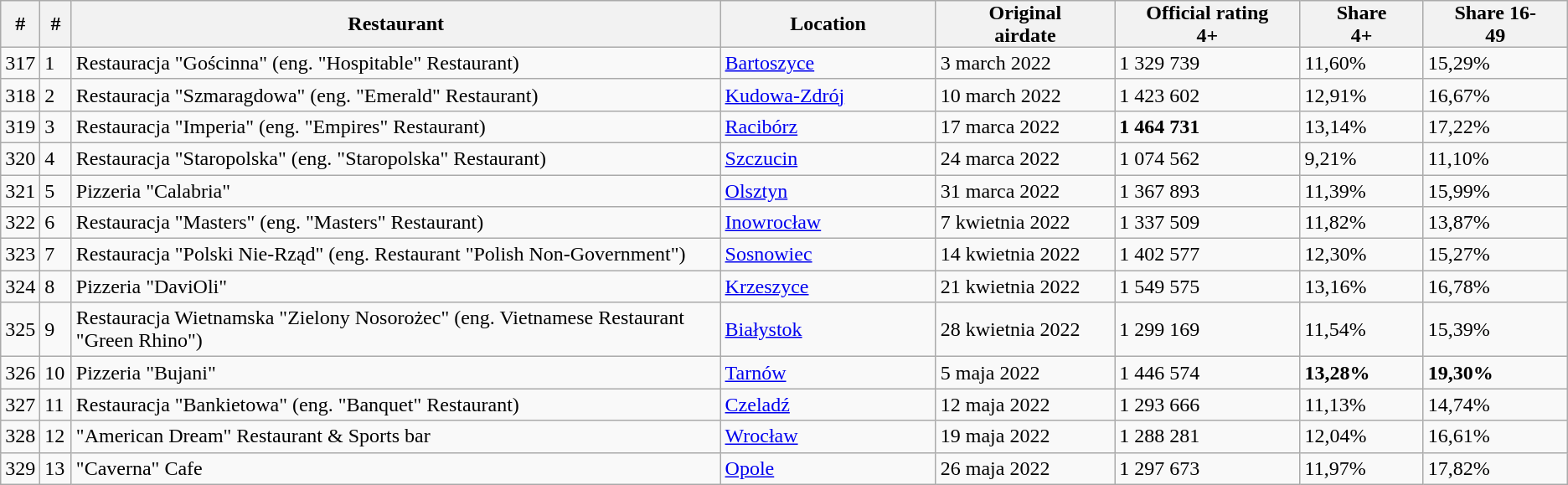<table class=wikitable>
<tr>
<th style="padding: 0px 8px">#</th>
<th style="padding: 0px 8px">#</th>
<th style="padding: 0px 35px">Restaurant</th>
<th style="padding: 0px 55px">Location</th>
<th style="padding: 0px 20px">Original airdate</th>
<th style="padding: 0px 20px">Official rating 4+</th>
<th style="padding: 0px 20px">Share 4+</th>
<th style="padding: 0px 20px">Share 16-49</th>
</tr>
<tr>
<td>317</td>
<td>1</td>
<td>Restauracja "Gościnna" (eng. "Hospitable" Restaurant) </td>
<td><a href='#'>Bartoszyce</a></td>
<td>3 march 2022</td>
<td>1 329 739</td>
<td>11,60%</td>
<td>15,29%</td>
</tr>
<tr>
<td>318</td>
<td>2</td>
<td>Restauracja "Szmaragdowa" (eng. "Emerald" Restaurant) </td>
<td><a href='#'>Kudowa-Zdrój</a></td>
<td>10 march 2022</td>
<td>1 423 602</td>
<td>12,91%</td>
<td>16,67%</td>
</tr>
<tr>
<td>319</td>
<td>3</td>
<td>Restauracja "Imperia" (eng. "Empires" Restaurant) </td>
<td><a href='#'>Racibórz</a></td>
<td>17 marca 2022</td>
<td><strong>1 464 731</strong></td>
<td>13,14%</td>
<td>17,22%</td>
</tr>
<tr>
<td>320</td>
<td>4</td>
<td>Restauracja "Staropolska" (eng. "Staropolska" Restaurant)</td>
<td><a href='#'>Szczucin</a></td>
<td>24 marca 2022</td>
<td>1 074 562</td>
<td>9,21%</td>
<td>11,10%</td>
</tr>
<tr>
<td>321</td>
<td>5</td>
<td>Pizzeria "Calabria" </td>
<td><a href='#'>Olsztyn</a></td>
<td>31 marca 2022</td>
<td>1 367 893</td>
<td>11,39%</td>
<td>15,99%</td>
</tr>
<tr>
<td>322</td>
<td>6</td>
<td>Restauracja "Masters" (eng. "Masters" Restaurant) </td>
<td><a href='#'>Inowrocław</a></td>
<td>7 kwietnia 2022</td>
<td>1 337 509</td>
<td>11,82%</td>
<td>13,87%</td>
</tr>
<tr>
<td>323</td>
<td>7</td>
<td>Restauracja "Polski Nie-Rząd" (eng. Restaurant "Polish Non-Government") </td>
<td><a href='#'>Sosnowiec</a></td>
<td>14 kwietnia 2022</td>
<td>1 402 577</td>
<td>12,30%</td>
<td>15,27%</td>
</tr>
<tr>
<td>324</td>
<td>8</td>
<td>Pizzeria "DaviOli" </td>
<td><a href='#'>Krzeszyce</a></td>
<td>21 kwietnia 2022</td>
<td>1 549 575</td>
<td>13,16%</td>
<td>16,78%</td>
</tr>
<tr>
<td>325</td>
<td>9</td>
<td>Restauracja Wietnamska "Zielony Nosorożec" (eng. Vietnamese Restaurant "Green Rhino") </td>
<td><a href='#'>Białystok</a></td>
<td>28 kwietnia 2022</td>
<td>1 299 169</td>
<td>11,54%</td>
<td>15,39%</td>
</tr>
<tr>
<td>326</td>
<td>10</td>
<td>Pizzeria "Bujani" </td>
<td><a href='#'>Tarnów</a></td>
<td>5 maja 2022</td>
<td>1 446 574</td>
<td><strong>13,28%</strong></td>
<td><strong>19,30%</strong></td>
</tr>
<tr>
<td>327</td>
<td>11</td>
<td>Restauracja "Bankietowa" (eng. "Banquet" Restaurant) </td>
<td><a href='#'>Czeladź</a></td>
<td>12 maja 2022</td>
<td>1 293 666</td>
<td>11,13%</td>
<td>14,74%</td>
</tr>
<tr>
<td>328</td>
<td>12</td>
<td>"American Dream" Restaurant & Sports bar </td>
<td><a href='#'>Wrocław</a></td>
<td>19 maja 2022</td>
<td>1 288 281</td>
<td>12,04%</td>
<td>16,61%</td>
</tr>
<tr>
<td>329</td>
<td>13</td>
<td>"Caverna" Cafe </td>
<td><a href='#'>Opole</a></td>
<td>26 maja 2022</td>
<td>1 297 673</td>
<td>11,97%</td>
<td>17,82%</td>
</tr>
</table>
